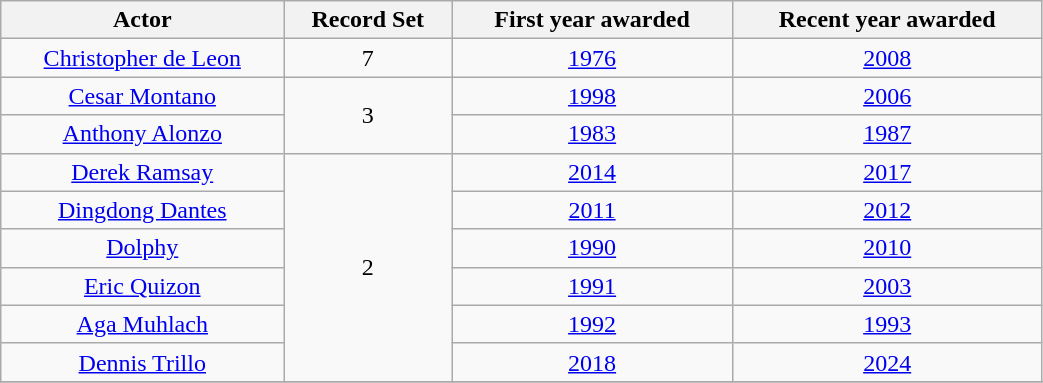<table class="wikitable" width=55% style="text-align: center">
<tr>
<th>Actor</th>
<th>Record Set</th>
<th>First year awarded</th>
<th>Recent year awarded</th>
</tr>
<tr>
<td><a href='#'>Christopher de Leon</a></td>
<td>7</td>
<td><a href='#'>1976</a></td>
<td><a href='#'>2008</a></td>
</tr>
<tr>
<td><a href='#'>Cesar Montano</a></td>
<td rowspan=2>3</td>
<td><a href='#'>1998</a></td>
<td><a href='#'>2006</a></td>
</tr>
<tr>
<td><a href='#'>Anthony Alonzo</a></td>
<td><a href='#'>1983</a></td>
<td><a href='#'>1987</a></td>
</tr>
<tr>
<td><a href='#'>Derek Ramsay</a></td>
<td rowspan=6>2</td>
<td><a href='#'>2014</a></td>
<td><a href='#'>2017</a></td>
</tr>
<tr>
<td><a href='#'>Dingdong Dantes</a></td>
<td><a href='#'>2011</a></td>
<td><a href='#'>2012</a></td>
</tr>
<tr>
<td><a href='#'>Dolphy</a></td>
<td><a href='#'>1990</a></td>
<td><a href='#'>2010</a></td>
</tr>
<tr>
<td><a href='#'>Eric Quizon</a></td>
<td><a href='#'>1991</a></td>
<td><a href='#'>2003</a></td>
</tr>
<tr>
<td><a href='#'>Aga Muhlach</a></td>
<td><a href='#'>1992</a></td>
<td><a href='#'>1993</a></td>
</tr>
<tr>
<td><a href='#'>Dennis Trillo</a></td>
<td><a href='#'>2018</a></td>
<td><a href='#'>2024</a></td>
</tr>
<tr>
</tr>
</table>
